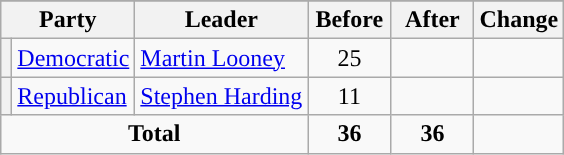<table class="wikitable" style="text-align:center;">
<tr>
</tr>
<tr>
<th colspan="2">Party</th>
<th>Leader</th>
<th style="width:3em">Before</th>
<th style="width:3em">After</th>
<th style="width:3em">Change</th>
</tr>
<tr>
<th style="background-color:"></th>
<td style="text-align:left;"><a href='#'>Democratic</a></td>
<td style="text-align:left;"><a href='#'>Martin Looney</a></td>
<td>25</td>
<td></td>
<td></td>
</tr>
<tr>
<th style="background-color:"></th>
<td style="text-align:left;"><a href='#'>Republican</a></td>
<td style="text-align:left;"><a href='#'>Stephen Harding</a></td>
<td>11</td>
<td></td>
<td></td>
</tr>
<tr>
<td colspan="3"><strong>Total</strong></td>
<td><strong>36</strong></td>
<td><strong>36</strong></td>
<td></td>
</tr>
</table>
